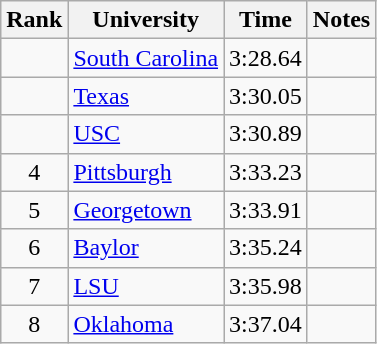<table class="wikitable sortable" style="text-align:center">
<tr>
<th>Rank</th>
<th>University</th>
<th>Time</th>
<th>Notes</th>
</tr>
<tr>
<td></td>
<td align=left><a href='#'>South Carolina</a></td>
<td>3:28.64</td>
<td></td>
</tr>
<tr>
<td></td>
<td align=left><a href='#'>Texas</a></td>
<td>3:30.05</td>
<td></td>
</tr>
<tr>
<td></td>
<td align=left><a href='#'>USC</a></td>
<td>3:30.89</td>
<td></td>
</tr>
<tr>
<td>4</td>
<td align=left><a href='#'>Pittsburgh</a></td>
<td>3:33.23</td>
<td></td>
</tr>
<tr>
<td>5</td>
<td align=left><a href='#'>Georgetown</a></td>
<td>3:33.91</td>
<td></td>
</tr>
<tr>
<td>6</td>
<td align=left><a href='#'>Baylor</a></td>
<td>3:35.24</td>
<td></td>
</tr>
<tr>
<td>7</td>
<td align=left><a href='#'>LSU</a></td>
<td>3:35.98</td>
<td></td>
</tr>
<tr>
<td>8</td>
<td align=left><a href='#'>Oklahoma</a></td>
<td>3:37.04</td>
<td></td>
</tr>
</table>
